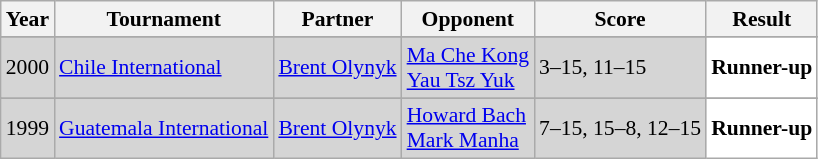<table class="sortable wikitable" style="font-size: 90%;">
<tr>
<th>Year</th>
<th>Tournament</th>
<th>Partner</th>
<th>Opponent</th>
<th>Score</th>
<th>Result</th>
</tr>
<tr>
</tr>
<tr style="background:#D5D5D5">
<td align="center">2000</td>
<td align="left"><a href='#'>Chile International</a></td>
<td align="left"> <a href='#'>Brent Olynyk</a></td>
<td align="left"> <a href='#'>Ma Che Kong</a> <br>  <a href='#'>Yau Tsz Yuk</a></td>
<td align="left">3–15, 11–15</td>
<td style="text-align:left; background:white"> <strong>Runner-up</strong></td>
</tr>
<tr>
</tr>
<tr style="background:#D5D5D5">
<td align="center">1999</td>
<td align="left"><a href='#'>Guatemala International</a></td>
<td align="left"> <a href='#'>Brent Olynyk</a></td>
<td align="left"> <a href='#'>Howard Bach</a> <br>  <a href='#'>Mark Manha</a></td>
<td align="left">7–15, 15–8, 12–15</td>
<td style="text-align:left; background:white"> <strong>Runner-up</strong></td>
</tr>
</table>
